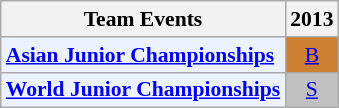<table style='font-size: 90%; text-align:center;' class='wikitable'>
<tr>
<th>Team Events</th>
<th>2013</th>
</tr>
<tr>
<td bgcolor="#ECF2FF"; align="left"><strong><a href='#'>Asian Junior Championships</a></strong></td>
<td bgcolor=CD7F32><a href='#'>B</a></td>
</tr>
<tr>
<td bgcolor="#ECF2FF"; align="left"><strong><a href='#'>World Junior Championships</a></strong></td>
<td bgcolor=silver><a href='#'>S</a></td>
</tr>
</table>
